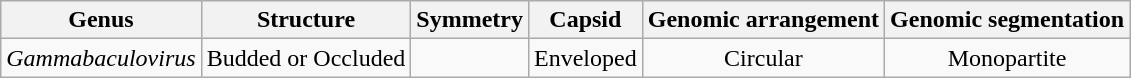<table class="wikitable sortable" style="text-align:center">
<tr>
<th>Genus</th>
<th>Structure</th>
<th>Symmetry</th>
<th>Capsid</th>
<th>Genomic arrangement</th>
<th>Genomic segmentation</th>
</tr>
<tr>
<td><em>Gammabaculovirus</em></td>
<td>Budded or Occluded</td>
<td></td>
<td>Enveloped</td>
<td>Circular</td>
<td>Monopartite</td>
</tr>
</table>
